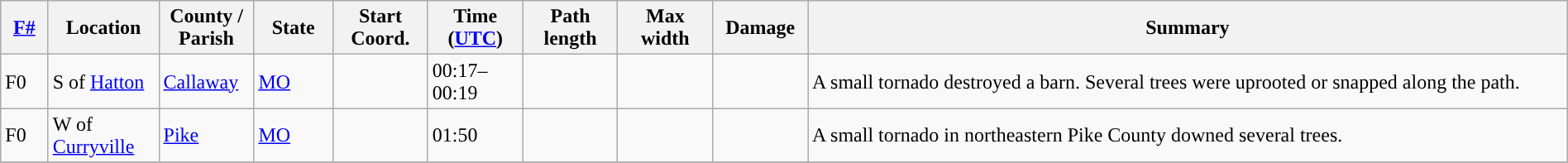<table class="wikitable sortable" style="width:100%;">
<tr>
<th scope="col"  style="width:3%; text-align:center;"><a href='#'>F#</a></th>
<th scope="col"  style="width:7%; text-align:center;" class="unsortable">Location</th>
<th scope="col"  style="width:6%; text-align:center;" class="unsortable">County / Parish</th>
<th scope="col"  style="width:5%; text-align:center;">State</th>
<th scope="col"  style="width:6%; text-align:center;">Start Coord.</th>
<th scope="col"  style="width:6%; text-align:center;">Time (<a href='#'>UTC</a>)</th>
<th scope="col"  style="width:6%; text-align:center;">Path length</th>
<th scope="col"  style="width:6%; text-align:center;">Max width</th>
<th scope="col"  style="width:6%; text-align:center;">Damage</th>
<th scope="col" class="unsortable" style="width:48%; text-align:center;">Summary</th>
</tr>
<tr>
<td>F0</td>
<td>S of <a href='#'>Hatton</a></td>
<td><a href='#'>Callaway</a></td>
<td><a href='#'>MO</a></td>
<td></td>
<td>00:17–00:19</td>
<td></td>
<td></td>
<td></td>
<td>A small tornado destroyed a barn. Several trees were uprooted or snapped along the path.</td>
</tr>
<tr>
<td>F0</td>
<td>W of <a href='#'>Curryville</a></td>
<td><a href='#'>Pike</a></td>
<td><a href='#'>MO</a></td>
<td></td>
<td>01:50</td>
<td></td>
<td></td>
<td></td>
<td>A small tornado in northeastern Pike County downed several trees.</td>
</tr>
<tr>
</tr>
</table>
